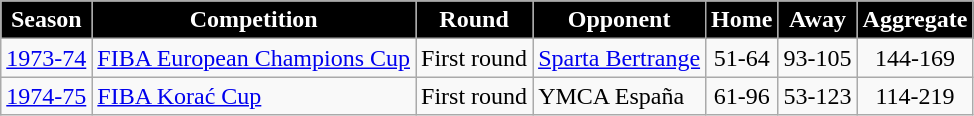<table class="wikitable">
<tr>
<th style="background:black; color:white;" scope="col">Season</th>
<th style="background:black; color:white;" scope="col">Competition</th>
<th style="background:black; color:white;" scope="col">Round</th>
<th style="background:black; color:white;" scope="col">Opponent</th>
<th style="background:black; color:white;" scope="col">Home</th>
<th style="background:black; color:white;" scope="col">Away</th>
<th style="background:black; color:white;" scope="col">Aggregate</th>
</tr>
<tr>
<td><a href='#'>1973-74</a></td>
<td><a href='#'>FIBA European Champions Cup</a></td>
<td>First round</td>
<td> <a href='#'>Sparta Bertrange</a></td>
<td align="center">51-64</td>
<td align="center">93-105</td>
<td align="center">144-169</td>
</tr>
<tr>
<td><a href='#'>1974-75</a></td>
<td><a href='#'>FIBA Korać Cup</a></td>
<td>First round</td>
<td> YMCA España</td>
<td align="center">61-96</td>
<td align="center">53-123</td>
<td align="center">114-219</td>
</tr>
</table>
